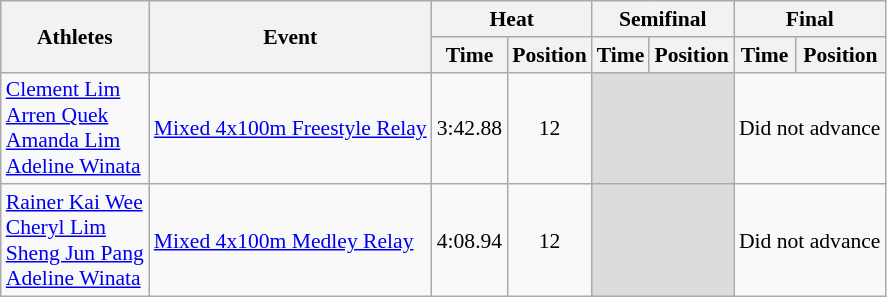<table class="wikitable" border="1" style="font-size:90%">
<tr>
<th rowspan=2>Athletes</th>
<th rowspan=2>Event</th>
<th colspan=2>Heat</th>
<th colspan=2>Semifinal</th>
<th colspan=2>Final</th>
</tr>
<tr>
<th>Time</th>
<th>Position</th>
<th>Time</th>
<th>Position</th>
<th>Time</th>
<th>Position</th>
</tr>
<tr>
<td><a href='#'>Clement Lim</a><br><a href='#'>Arren Quek</a><br><a href='#'>Amanda Lim</a><br><a href='#'>Adeline Winata</a></td>
<td><a href='#'>Mixed 4x100m Freestyle Relay</a></td>
<td align=center>3:42.88</td>
<td align=center>12</td>
<td colspan=2 bgcolor=#DCDCDC></td>
<td colspan="2" align=center>Did not advance</td>
</tr>
<tr>
<td><a href='#'>Rainer Kai Wee</a><br><a href='#'>Cheryl Lim</a><br><a href='#'>Sheng Jun Pang</a><br><a href='#'>Adeline Winata</a></td>
<td><a href='#'>Mixed 4x100m Medley Relay</a></td>
<td align=center>4:08.94</td>
<td align=center>12</td>
<td colspan=2 bgcolor=#DCDCDC></td>
<td colspan="2" align=center>Did not advance</td>
</tr>
</table>
